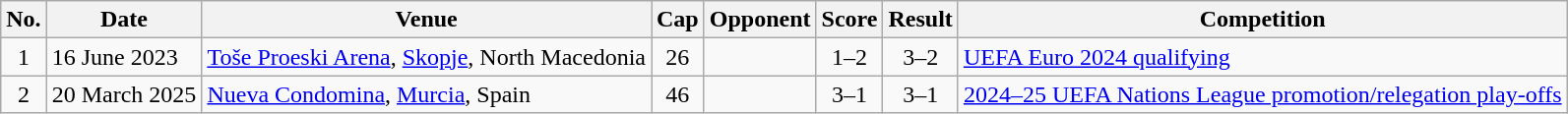<table class="wikitable sortable">
<tr>
<th scope="col">No.</th>
<th scope="col" data-sort-type="date">Date</th>
<th scope="col">Venue</th>
<th scope="col">Cap</th>
<th scope="col">Opponent</th>
<th scope="col">Score</th>
<th scope="col">Result</th>
<th scope="col">Competition</th>
</tr>
<tr>
<td align=center>1</td>
<td>16 June 2023</td>
<td><a href='#'>Toše Proeski Arena</a>, <a href='#'>Skopje</a>, North Macedonia</td>
<td align=center>26</td>
<td></td>
<td align=center>1–2</td>
<td align=center>3–2</td>
<td><a href='#'>UEFA Euro 2024 qualifying</a></td>
</tr>
<tr>
<td align=center>2</td>
<td>20 March 2025</td>
<td><a href='#'>Nueva Condomina</a>, <a href='#'>Murcia</a>, Spain</td>
<td align=center>46</td>
<td></td>
<td align=center>3–1</td>
<td align=center>3–1</td>
<td><a href='#'>2024–25 UEFA Nations League promotion/relegation play-offs</a></td>
</tr>
</table>
